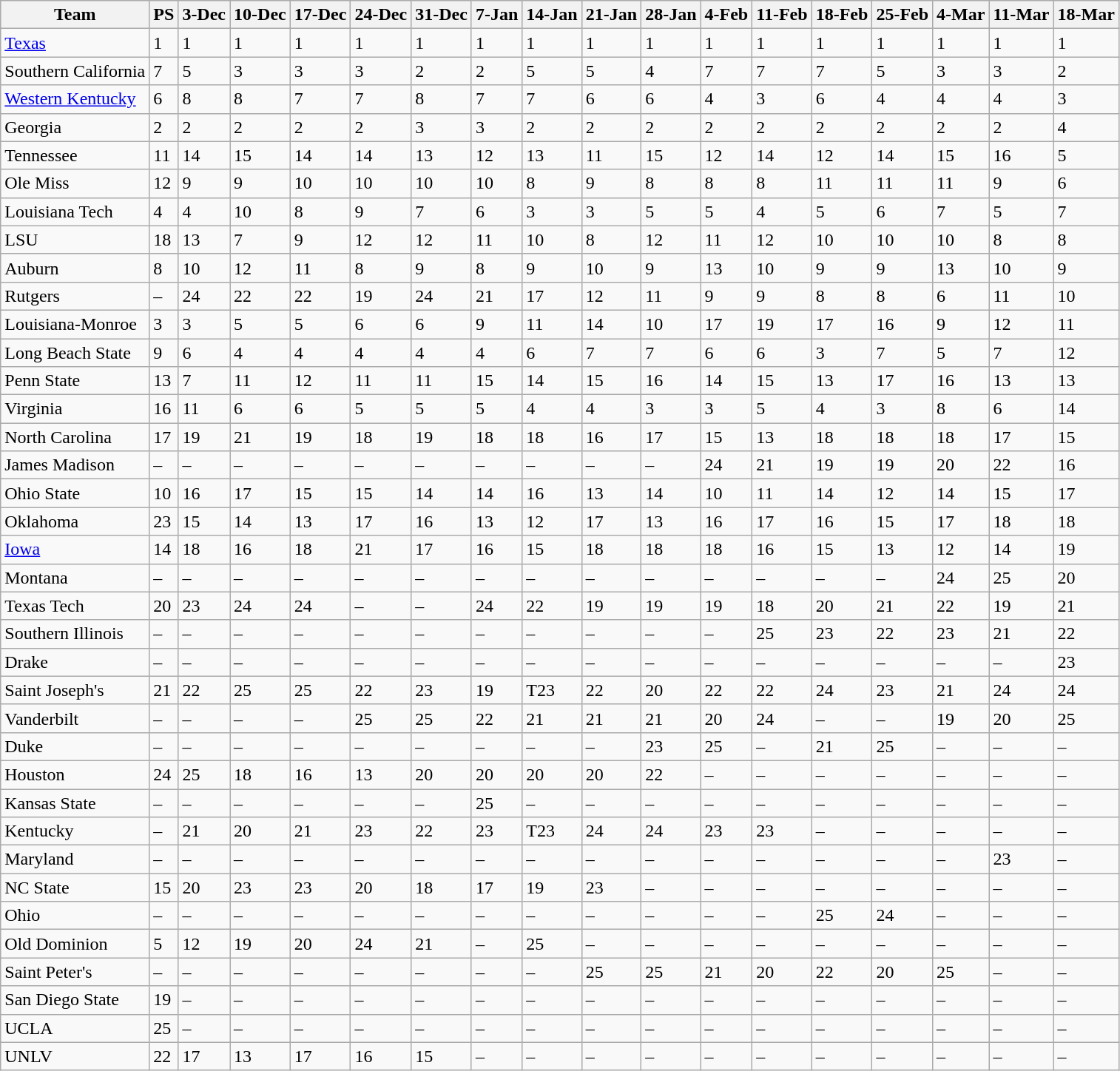<table class="wikitable sortable">
<tr>
<th>Team</th>
<th>PS</th>
<th>3-Dec</th>
<th>10-Dec</th>
<th>17-Dec</th>
<th>24-Dec</th>
<th>31-Dec</th>
<th>7-Jan</th>
<th>14-Jan</th>
<th>21-Jan</th>
<th>28-Jan</th>
<th>4-Feb</th>
<th>11-Feb</th>
<th>18-Feb</th>
<th>25-Feb</th>
<th>4-Mar</th>
<th>11-Mar</th>
<th>18-Mar</th>
</tr>
<tr>
<td><a href='#'>Texas</a></td>
<td>1</td>
<td>1</td>
<td>1</td>
<td>1</td>
<td>1</td>
<td>1</td>
<td>1</td>
<td>1</td>
<td>1</td>
<td>1</td>
<td>1</td>
<td>1</td>
<td>1</td>
<td>1</td>
<td>1</td>
<td>1</td>
<td>1</td>
</tr>
<tr>
<td>Southern California</td>
<td>7</td>
<td>5</td>
<td>3</td>
<td>3</td>
<td>3</td>
<td>2</td>
<td>2</td>
<td>5</td>
<td>5</td>
<td>4</td>
<td>7</td>
<td>7</td>
<td>7</td>
<td>5</td>
<td>3</td>
<td>3</td>
<td>2</td>
</tr>
<tr>
<td><a href='#'>Western Kentucky</a></td>
<td>6</td>
<td>8</td>
<td>8</td>
<td>7</td>
<td>7</td>
<td>8</td>
<td>7</td>
<td>7</td>
<td>6</td>
<td>6</td>
<td>4</td>
<td>3</td>
<td>6</td>
<td>4</td>
<td>4</td>
<td>4</td>
<td>3</td>
</tr>
<tr>
<td>Georgia</td>
<td>2</td>
<td>2</td>
<td>2</td>
<td>2</td>
<td>2</td>
<td>3</td>
<td>3</td>
<td>2</td>
<td>2</td>
<td>2</td>
<td>2</td>
<td>2</td>
<td>2</td>
<td>2</td>
<td>2</td>
<td>2</td>
<td>4</td>
</tr>
<tr>
<td>Tennessee</td>
<td>11</td>
<td>14</td>
<td>15</td>
<td>14</td>
<td>14</td>
<td>13</td>
<td>12</td>
<td>13</td>
<td>11</td>
<td>15</td>
<td>12</td>
<td>14</td>
<td>12</td>
<td>14</td>
<td>15</td>
<td>16</td>
<td>5</td>
</tr>
<tr>
<td>Ole Miss</td>
<td>12</td>
<td>9</td>
<td>9</td>
<td>10</td>
<td>10</td>
<td>10</td>
<td>10</td>
<td>8</td>
<td>9</td>
<td>8</td>
<td>8</td>
<td>8</td>
<td>11</td>
<td>11</td>
<td>11</td>
<td>9</td>
<td>6</td>
</tr>
<tr>
<td>Louisiana Tech</td>
<td>4</td>
<td>4</td>
<td>10</td>
<td>8</td>
<td>9</td>
<td>7</td>
<td>6</td>
<td>3</td>
<td>3</td>
<td>5</td>
<td>5</td>
<td>4</td>
<td>5</td>
<td>6</td>
<td>7</td>
<td>5</td>
<td>7</td>
</tr>
<tr>
<td>LSU</td>
<td>18</td>
<td>13</td>
<td>7</td>
<td>9</td>
<td>12</td>
<td>12</td>
<td>11</td>
<td>10</td>
<td>8</td>
<td>12</td>
<td>11</td>
<td>12</td>
<td>10</td>
<td>10</td>
<td>10</td>
<td>8</td>
<td>8</td>
</tr>
<tr>
<td>Auburn</td>
<td>8</td>
<td>10</td>
<td>12</td>
<td>11</td>
<td>8</td>
<td>9</td>
<td>8</td>
<td>9</td>
<td>10</td>
<td>9</td>
<td>13</td>
<td>10</td>
<td>9</td>
<td>9</td>
<td>13</td>
<td>10</td>
<td>9</td>
</tr>
<tr>
<td>Rutgers</td>
<td data-sort-value=99>–</td>
<td>24</td>
<td>22</td>
<td>22</td>
<td>19</td>
<td>24</td>
<td>21</td>
<td>17</td>
<td>12</td>
<td>11</td>
<td>9</td>
<td>9</td>
<td>8</td>
<td>8</td>
<td>6</td>
<td>11</td>
<td>10</td>
</tr>
<tr>
<td>Louisiana-Monroe</td>
<td>3</td>
<td>3</td>
<td>5</td>
<td>5</td>
<td>6</td>
<td>6</td>
<td>9</td>
<td>11</td>
<td>14</td>
<td>10</td>
<td>17</td>
<td>19</td>
<td>17</td>
<td>16</td>
<td>9</td>
<td>12</td>
<td>11</td>
</tr>
<tr>
<td>Long Beach State</td>
<td>9</td>
<td>6</td>
<td>4</td>
<td>4</td>
<td>4</td>
<td>4</td>
<td>4</td>
<td>6</td>
<td>7</td>
<td>7</td>
<td>6</td>
<td>6</td>
<td>3</td>
<td>7</td>
<td>5</td>
<td>7</td>
<td>12</td>
</tr>
<tr>
<td>Penn State</td>
<td>13</td>
<td>7</td>
<td>11</td>
<td>12</td>
<td>11</td>
<td>11</td>
<td>15</td>
<td>14</td>
<td>15</td>
<td>16</td>
<td>14</td>
<td>15</td>
<td>13</td>
<td>17</td>
<td>16</td>
<td>13</td>
<td>13</td>
</tr>
<tr>
<td>Virginia</td>
<td>16</td>
<td>11</td>
<td>6</td>
<td>6</td>
<td>5</td>
<td>5</td>
<td>5</td>
<td>4</td>
<td>4</td>
<td>3</td>
<td>3</td>
<td>5</td>
<td>4</td>
<td>3</td>
<td>8</td>
<td>6</td>
<td>14</td>
</tr>
<tr>
<td>North Carolina</td>
<td>17</td>
<td>19</td>
<td>21</td>
<td>19</td>
<td>18</td>
<td>19</td>
<td>18</td>
<td>18</td>
<td>16</td>
<td>17</td>
<td>15</td>
<td>13</td>
<td>18</td>
<td>18</td>
<td>18</td>
<td>17</td>
<td>15</td>
</tr>
<tr>
<td>James Madison</td>
<td data-sort-value=99>–</td>
<td data-sort-value=99>–</td>
<td data-sort-value=99>–</td>
<td data-sort-value=99>–</td>
<td data-sort-value=99>–</td>
<td data-sort-value=99>–</td>
<td data-sort-value=99>–</td>
<td data-sort-value=99>–</td>
<td data-sort-value=99>–</td>
<td data-sort-value=99>–</td>
<td>24</td>
<td>21</td>
<td>19</td>
<td>19</td>
<td>20</td>
<td>22</td>
<td>16</td>
</tr>
<tr>
<td>Ohio State</td>
<td>10</td>
<td>16</td>
<td>17</td>
<td>15</td>
<td>15</td>
<td>14</td>
<td>14</td>
<td>16</td>
<td>13</td>
<td>14</td>
<td>10</td>
<td>11</td>
<td>14</td>
<td>12</td>
<td>14</td>
<td>15</td>
<td>17</td>
</tr>
<tr>
<td>Oklahoma</td>
<td>23</td>
<td>15</td>
<td>14</td>
<td>13</td>
<td>17</td>
<td>16</td>
<td>13</td>
<td>12</td>
<td>17</td>
<td>13</td>
<td>16</td>
<td>17</td>
<td>16</td>
<td>15</td>
<td>17</td>
<td>18</td>
<td>18</td>
</tr>
<tr>
<td><a href='#'>Iowa</a></td>
<td>14</td>
<td>18</td>
<td>16</td>
<td>18</td>
<td>21</td>
<td>17</td>
<td>16</td>
<td>15</td>
<td>18</td>
<td>18</td>
<td>18</td>
<td>16</td>
<td>15</td>
<td>13</td>
<td>12</td>
<td>14</td>
<td>19</td>
</tr>
<tr>
<td>Montana</td>
<td data-sort-value=99>–</td>
<td data-sort-value=99>–</td>
<td data-sort-value=99>–</td>
<td data-sort-value=99>–</td>
<td data-sort-value=99>–</td>
<td data-sort-value=99>–</td>
<td data-sort-value=99>–</td>
<td data-sort-value=99>–</td>
<td data-sort-value=99>–</td>
<td data-sort-value=99>–</td>
<td data-sort-value=99>–</td>
<td data-sort-value=99>–</td>
<td data-sort-value=99>–</td>
<td data-sort-value=99>–</td>
<td>24</td>
<td>25</td>
<td>20</td>
</tr>
<tr>
<td>Texas Tech</td>
<td>20</td>
<td>23</td>
<td>24</td>
<td>24</td>
<td data-sort-value=99>–</td>
<td data-sort-value=99>–</td>
<td>24</td>
<td>22</td>
<td>19</td>
<td>19</td>
<td>19</td>
<td>18</td>
<td>20</td>
<td>21</td>
<td>22</td>
<td>19</td>
<td>21</td>
</tr>
<tr>
<td>Southern Illinois</td>
<td data-sort-value=99>–</td>
<td data-sort-value=99>–</td>
<td data-sort-value=99>–</td>
<td data-sort-value=99>–</td>
<td data-sort-value=99>–</td>
<td data-sort-value=99>–</td>
<td data-sort-value=99>–</td>
<td data-sort-value=99>–</td>
<td data-sort-value=99>–</td>
<td data-sort-value=99>–</td>
<td data-sort-value=99>–</td>
<td>25</td>
<td>23</td>
<td>22</td>
<td>23</td>
<td>21</td>
<td>22</td>
</tr>
<tr>
<td>Drake</td>
<td data-sort-value=99>–</td>
<td data-sort-value=99>–</td>
<td data-sort-value=99>–</td>
<td data-sort-value=99>–</td>
<td data-sort-value=99>–</td>
<td data-sort-value=99>–</td>
<td data-sort-value=99>–</td>
<td data-sort-value=99>–</td>
<td data-sort-value=99>–</td>
<td data-sort-value=99>–</td>
<td data-sort-value=99>–</td>
<td data-sort-value=99>–</td>
<td data-sort-value=99>–</td>
<td data-sort-value=99>–</td>
<td data-sort-value=99>–</td>
<td data-sort-value=99>–</td>
<td>23</td>
</tr>
<tr>
<td>Saint Joseph's</td>
<td>21</td>
<td>22</td>
<td>25</td>
<td>25</td>
<td>22</td>
<td>23</td>
<td>19</td>
<td data-sort-value=23>T23</td>
<td>22</td>
<td>20</td>
<td>22</td>
<td>22</td>
<td>24</td>
<td>23</td>
<td>21</td>
<td>24</td>
<td>24</td>
</tr>
<tr>
<td>Vanderbilt</td>
<td data-sort-value=99>–</td>
<td data-sort-value=99>–</td>
<td data-sort-value=99>–</td>
<td data-sort-value=99>–</td>
<td>25</td>
<td>25</td>
<td>22</td>
<td>21</td>
<td>21</td>
<td>21</td>
<td>20</td>
<td>24</td>
<td data-sort-value=99>–</td>
<td data-sort-value=99>–</td>
<td>19</td>
<td>20</td>
<td>25</td>
</tr>
<tr>
<td>Duke</td>
<td data-sort-value=99>–</td>
<td data-sort-value=99>–</td>
<td data-sort-value=99>–</td>
<td data-sort-value=99>–</td>
<td data-sort-value=99>–</td>
<td data-sort-value=99>–</td>
<td data-sort-value=99>–</td>
<td data-sort-value=99>–</td>
<td data-sort-value=99>–</td>
<td>23</td>
<td>25</td>
<td data-sort-value=99>–</td>
<td>21</td>
<td>25</td>
<td data-sort-value=99>–</td>
<td data-sort-value=99>–</td>
<td data-sort-value=99>–</td>
</tr>
<tr>
<td>Houston</td>
<td>24</td>
<td>25</td>
<td>18</td>
<td>16</td>
<td>13</td>
<td>20</td>
<td>20</td>
<td>20</td>
<td>20</td>
<td>22</td>
<td data-sort-value=99>–</td>
<td data-sort-value=99>–</td>
<td data-sort-value=99>–</td>
<td data-sort-value=99>–</td>
<td data-sort-value=99>–</td>
<td data-sort-value=99>–</td>
<td data-sort-value=99>–</td>
</tr>
<tr>
<td>Kansas State</td>
<td data-sort-value=99>–</td>
<td data-sort-value=99>–</td>
<td data-sort-value=99>–</td>
<td data-sort-value=99>–</td>
<td data-sort-value=99>–</td>
<td data-sort-value=99>–</td>
<td>25</td>
<td data-sort-value=99>–</td>
<td data-sort-value=99>–</td>
<td data-sort-value=99>–</td>
<td data-sort-value=99>–</td>
<td data-sort-value=99>–</td>
<td data-sort-value=99>–</td>
<td data-sort-value=99>–</td>
<td data-sort-value=99>–</td>
<td data-sort-value=99>–</td>
<td data-sort-value=99>–</td>
</tr>
<tr>
<td>Kentucky</td>
<td data-sort-value=99>–</td>
<td>21</td>
<td>20</td>
<td>21</td>
<td>23</td>
<td>22</td>
<td>23</td>
<td data-sort-value=23>T23</td>
<td>24</td>
<td>24</td>
<td>23</td>
<td>23</td>
<td data-sort-value=99>–</td>
<td data-sort-value=99>–</td>
<td data-sort-value=99>–</td>
<td data-sort-value=99>–</td>
<td data-sort-value=99>–</td>
</tr>
<tr>
<td>Maryland</td>
<td data-sort-value=99>–</td>
<td data-sort-value=99>–</td>
<td data-sort-value=99>–</td>
<td data-sort-value=99>–</td>
<td data-sort-value=99>–</td>
<td data-sort-value=99>–</td>
<td data-sort-value=99>–</td>
<td data-sort-value=99>–</td>
<td data-sort-value=99>–</td>
<td data-sort-value=99>–</td>
<td data-sort-value=99>–</td>
<td data-sort-value=99>–</td>
<td data-sort-value=99>–</td>
<td data-sort-value=99>–</td>
<td data-sort-value=99>–</td>
<td>23</td>
<td data-sort-value=99>–</td>
</tr>
<tr>
<td>NC State</td>
<td>15</td>
<td>20</td>
<td>23</td>
<td>23</td>
<td>20</td>
<td>18</td>
<td>17</td>
<td>19</td>
<td>23</td>
<td data-sort-value=99>–</td>
<td data-sort-value=99>–</td>
<td data-sort-value=99>–</td>
<td data-sort-value=99>–</td>
<td data-sort-value=99>–</td>
<td data-sort-value=99>–</td>
<td data-sort-value=99>–</td>
<td data-sort-value=99>–</td>
</tr>
<tr>
<td>Ohio</td>
<td data-sort-value=99>–</td>
<td data-sort-value=99>–</td>
<td data-sort-value=99>–</td>
<td data-sort-value=99>–</td>
<td data-sort-value=99>–</td>
<td data-sort-value=99>–</td>
<td data-sort-value=99>–</td>
<td data-sort-value=99>–</td>
<td data-sort-value=99>–</td>
<td data-sort-value=99>–</td>
<td data-sort-value=99>–</td>
<td data-sort-value=99>–</td>
<td>25</td>
<td>24</td>
<td data-sort-value=99>–</td>
<td data-sort-value=99>–</td>
<td data-sort-value=99>–</td>
</tr>
<tr>
<td>Old Dominion</td>
<td>5</td>
<td>12</td>
<td>19</td>
<td>20</td>
<td>24</td>
<td>21</td>
<td data-sort-value=99>–</td>
<td>25</td>
<td data-sort-value=99>–</td>
<td data-sort-value=99>–</td>
<td data-sort-value=99>–</td>
<td data-sort-value=99>–</td>
<td data-sort-value=99>–</td>
<td data-sort-value=99>–</td>
<td data-sort-value=99>–</td>
<td data-sort-value=99>–</td>
<td data-sort-value=99>–</td>
</tr>
<tr>
<td>Saint Peter's</td>
<td data-sort-value=99>–</td>
<td data-sort-value=99>–</td>
<td data-sort-value=99>–</td>
<td data-sort-value=99>–</td>
<td data-sort-value=99>–</td>
<td data-sort-value=99>–</td>
<td data-sort-value=99>–</td>
<td data-sort-value=99>–</td>
<td>25</td>
<td>25</td>
<td>21</td>
<td>20</td>
<td>22</td>
<td>20</td>
<td>25</td>
<td data-sort-value=99>–</td>
<td data-sort-value=99>–</td>
</tr>
<tr>
<td>San Diego State</td>
<td>19</td>
<td data-sort-value=99>–</td>
<td data-sort-value=99>–</td>
<td data-sort-value=99>–</td>
<td data-sort-value=99>–</td>
<td data-sort-value=99>–</td>
<td data-sort-value=99>–</td>
<td data-sort-value=99>–</td>
<td data-sort-value=99>–</td>
<td data-sort-value=99>–</td>
<td data-sort-value=99>–</td>
<td data-sort-value=99>–</td>
<td data-sort-value=99>–</td>
<td data-sort-value=99>–</td>
<td data-sort-value=99>–</td>
<td data-sort-value=99>–</td>
<td data-sort-value=99>–</td>
</tr>
<tr>
<td>UCLA</td>
<td>25</td>
<td data-sort-value=99>–</td>
<td data-sort-value=99>–</td>
<td data-sort-value=99>–</td>
<td data-sort-value=99>–</td>
<td data-sort-value=99>–</td>
<td data-sort-value=99>–</td>
<td data-sort-value=99>–</td>
<td data-sort-value=99>–</td>
<td data-sort-value=99>–</td>
<td data-sort-value=99>–</td>
<td data-sort-value=99>–</td>
<td data-sort-value=99>–</td>
<td data-sort-value=99>–</td>
<td data-sort-value=99>–</td>
<td data-sort-value=99>–</td>
<td data-sort-value=99>–</td>
</tr>
<tr>
<td>UNLV</td>
<td>22</td>
<td>17</td>
<td>13</td>
<td>17</td>
<td>16</td>
<td>15</td>
<td data-sort-value=99>–</td>
<td data-sort-value=99>–</td>
<td data-sort-value=99>–</td>
<td data-sort-value=99>–</td>
<td data-sort-value=99>–</td>
<td data-sort-value=99>–</td>
<td data-sort-value=99>–</td>
<td data-sort-value=99>–</td>
<td data-sort-value=99>–</td>
<td data-sort-value=99>–</td>
<td data-sort-value=99>–</td>
</tr>
</table>
